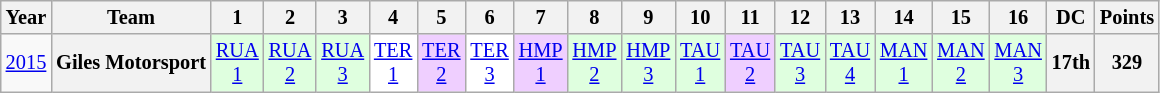<table class="wikitable" style="text-align:center; font-size:85%">
<tr>
<th>Year</th>
<th>Team</th>
<th>1</th>
<th>2</th>
<th>3</th>
<th>4</th>
<th>5</th>
<th>6</th>
<th>7</th>
<th>8</th>
<th>9</th>
<th>10</th>
<th>11</th>
<th>12</th>
<th>13</th>
<th>14</th>
<th>15</th>
<th>16</th>
<th>DC</th>
<th>Points</th>
</tr>
<tr>
<td><a href='#'>2015</a></td>
<th nowrap>Giles Motorsport</th>
<td style="background:#DFFFDF;"><a href='#'>RUA<br>1</a><br></td>
<td style="background:#DFFFDF;"><a href='#'>RUA<br>2</a><br></td>
<td style="background:#DFFFDF;"><a href='#'>RUA<br>3</a><br></td>
<td style="background:#FFFFFF;"><a href='#'>TER<br>1</a><br></td>
<td style="background:#EFCFFF;"><a href='#'>TER<br>2</a><br></td>
<td style="background:#FFFFFF;"><a href='#'>TER<br>3</a><br></td>
<td style="background:#EFCFFF;"><a href='#'>HMP<br>1</a><br></td>
<td style="background:#DFFFDF;"><a href='#'>HMP<br>2</a><br></td>
<td style="background:#DFFFDF;"><a href='#'>HMP<br>3</a><br></td>
<td style="background:#DFFFDF;"><a href='#'>TAU<br>1</a><br></td>
<td style="background:#EFCFFF;"><a href='#'>TAU<br>2</a><br></td>
<td style="background:#DFFFDF;"><a href='#'>TAU<br>3</a><br></td>
<td style="background:#DFFFDF;"><a href='#'>TAU<br>4</a><br></td>
<td style="background:#DFFFDF;"><a href='#'>MAN<br>1</a><br></td>
<td style="background:#DFFFDF;"><a href='#'>MAN<br>2</a><br></td>
<td style="background:#DFFFDF;"><a href='#'>MAN<br>3</a><br></td>
<th>17th</th>
<th>329</th>
</tr>
</table>
